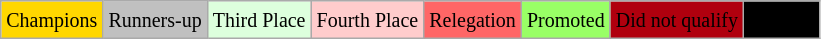<table class="wikitable">
<tr>
<td bgcolor=gold><small>Champions</small></td>
<td bgcolor=silver><small>Runners-up</small></td>
<td bgcolor="#DDFFDD"><small>Third Place</small></td>
<td bgcolor="#FFCCCC"><small>Fourth Place</small></td>
<td bgcolor="#FF6666"><small>Relegation</small></td>
<td bgcolor="#99FF66"><small>Promoted</small></td>
<td bgcolor="#Bronze"><small>Did not qualify</small></td>
<td bgcolor="#000000"><small><span>not held</span></small></td>
</tr>
</table>
